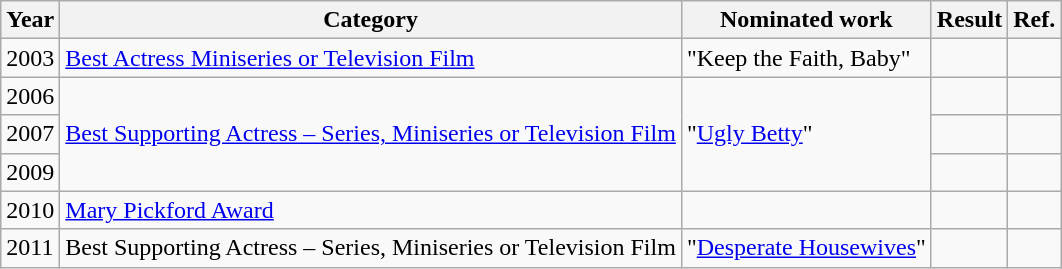<table class="wikitable">
<tr>
<th>Year</th>
<th>Category</th>
<th>Nominated work</th>
<th>Result</th>
<th>Ref.</th>
</tr>
<tr>
<td>2003</td>
<td><a href='#'>Best Actress Miniseries or Television Film</a></td>
<td>"Keep the Faith, Baby"</td>
<td></td>
<td></td>
</tr>
<tr>
<td>2006</td>
<td rowspan="3"><a href='#'>Best Supporting Actress – Series, Miniseries or Television Film</a></td>
<td rowspan="3">"<a href='#'>Ugly Betty</a>"</td>
<td></td>
<td></td>
</tr>
<tr>
<td>2007</td>
<td></td>
<td></td>
</tr>
<tr>
<td>2009</td>
<td></td>
<td></td>
</tr>
<tr>
<td>2010</td>
<td><a href='#'>Mary Pickford Award</a></td>
<td></td>
<td></td>
<td></td>
</tr>
<tr>
<td>2011</td>
<td>Best Supporting Actress – Series, Miniseries or Television Film</td>
<td>"<a href='#'>Desperate Housewives</a>"</td>
<td></td>
<td></td>
</tr>
</table>
